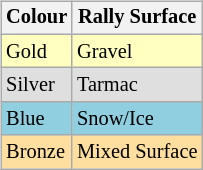<table border="0">
<tr>
<td><br><table class="wikitable" style="font-size: 85%">
<tr valign="top">
<th valign="middle"><strong>Colour</strong></th>
<th valign="middle"><strong>Rally Surface</strong></th>
</tr>
<tr>
<td style="background:#ffffbf;">Gold</td>
<td style="background:#ffffbf;">Gravel</td>
</tr>
<tr>
<td style="background:#dfdfdf;">Silver</td>
<td style="background:#dfdfdf;">Tarmac</td>
</tr>
<tr>
<td style="background:#8fcfdf;">Blue</td>
<td style="background:#8fcfdf;">Snow/Ice</td>
</tr>
<tr>
<td style="background:#ffdf9f;">Bronze</td>
<td style="background:#ffdf9f;">Mixed Surface</td>
</tr>
</table>
</td>
</tr>
</table>
